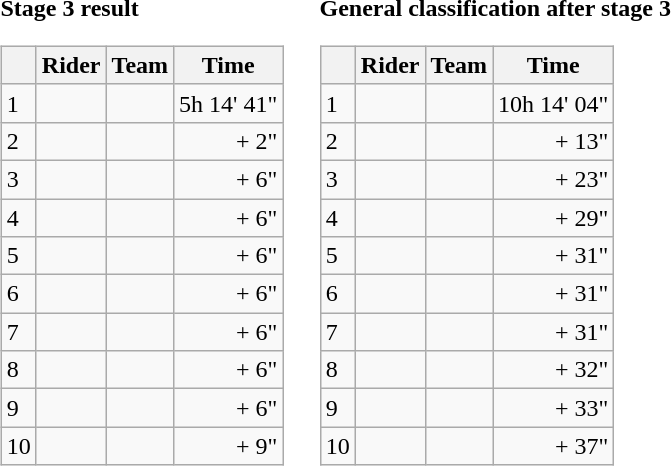<table>
<tr>
<td><strong>Stage 3 result</strong><br><table class="wikitable">
<tr>
<th></th>
<th>Rider</th>
<th>Team</th>
<th>Time</th>
</tr>
<tr>
<td>1</td>
<td></td>
<td></td>
<td align="right">5h 14' 41"</td>
</tr>
<tr>
<td>2</td>
<td></td>
<td></td>
<td align="right">+ 2"</td>
</tr>
<tr>
<td>3</td>
<td></td>
<td></td>
<td align="right">+ 6"</td>
</tr>
<tr>
<td>4</td>
<td></td>
<td></td>
<td align="right">+ 6"</td>
</tr>
<tr>
<td>5</td>
<td></td>
<td></td>
<td align="right">+ 6"</td>
</tr>
<tr>
<td>6</td>
<td></td>
<td></td>
<td align="right">+ 6"</td>
</tr>
<tr>
<td>7</td>
<td></td>
<td></td>
<td align="right">+ 6"</td>
</tr>
<tr>
<td>8</td>
<td></td>
<td></td>
<td align="right">+ 6"</td>
</tr>
<tr>
<td>9</td>
<td> </td>
<td></td>
<td align="right">+ 6"</td>
</tr>
<tr>
<td>10</td>
<td></td>
<td></td>
<td align="right">+ 9"</td>
</tr>
</table>
</td>
<td></td>
<td><strong>General classification after stage 3</strong><br><table class="wikitable">
<tr>
<th></th>
<th>Rider</th>
<th>Team</th>
<th>Time</th>
</tr>
<tr>
<td>1</td>
<td> </td>
<td></td>
<td align="right">10h 14' 04"</td>
</tr>
<tr>
<td>2</td>
<td> </td>
<td></td>
<td align="right">+ 13"</td>
</tr>
<tr>
<td>3</td>
<td></td>
<td></td>
<td align="right">+ 23"</td>
</tr>
<tr>
<td>4</td>
<td></td>
<td></td>
<td align="right">+ 29"</td>
</tr>
<tr>
<td>5</td>
<td></td>
<td></td>
<td align="right">+ 31"</td>
</tr>
<tr>
<td>6</td>
<td></td>
<td></td>
<td align="right">+ 31"</td>
</tr>
<tr>
<td>7</td>
<td></td>
<td></td>
<td align="right">+ 31"</td>
</tr>
<tr>
<td>8</td>
<td></td>
<td></td>
<td align="right">+ 32"</td>
</tr>
<tr>
<td>9</td>
<td></td>
<td></td>
<td align="right">+ 33"</td>
</tr>
<tr>
<td>10</td>
<td></td>
<td></td>
<td align="right">+ 37"</td>
</tr>
</table>
</td>
</tr>
</table>
